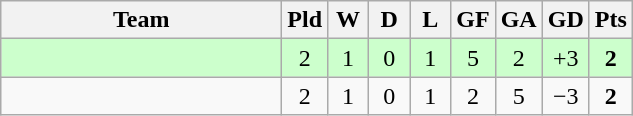<table class="wikitable" style="text-align:center;">
<tr>
<th width=180>Team</th>
<th width=20>Pld</th>
<th width=20>W</th>
<th width=20>D</th>
<th width=20>L</th>
<th width=20>GF</th>
<th width=20>GA</th>
<th width=20>GD</th>
<th width=20>Pts</th>
</tr>
<tr bgcolor="ccffcc">
<td align="left"></td>
<td>2</td>
<td>1</td>
<td>0</td>
<td>1</td>
<td>5</td>
<td>2</td>
<td>+3</td>
<td><strong>2</strong></td>
</tr>
<tr>
<td align="left"></td>
<td>2</td>
<td>1</td>
<td>0</td>
<td>1</td>
<td>2</td>
<td>5</td>
<td>−3</td>
<td><strong>2</strong></td>
</tr>
</table>
